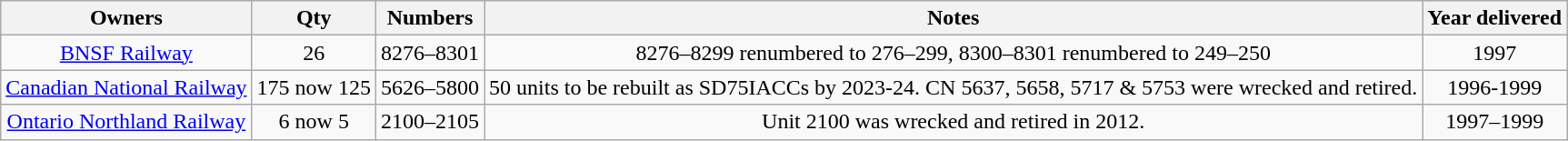<table class="wikitable">
<tr align = "center">
<th>Owners</th>
<th>Qty</th>
<th>Numbers</th>
<th>Notes</th>
<th>Year delivered</th>
</tr>
<tr align = "center">
<td><a href='#'>BNSF Railway</a></td>
<td>26</td>
<td>8276–8301 </td>
<td>8276–8299 renumbered to 276–299, 8300–8301 renumbered to 249–250</td>
<td>1997</td>
</tr>
<tr align = "center">
<td><a href='#'>Canadian National Railway</a></td>
<td>175 now 125</td>
<td>5626–5800</td>
<td>50 units to be rebuilt as SD75IACCs by 2023-24. CN 5637, 5658, 5717 & 5753 were wrecked and retired.</td>
<td>1996-1999</td>
</tr>
<tr align = "center">
<td><a href='#'>Ontario Northland Railway</a></td>
<td>6 now 5</td>
<td>2100–2105</td>
<td>Unit 2100 was wrecked and retired in 2012.</td>
<td>1997–1999</td>
</tr>
</table>
